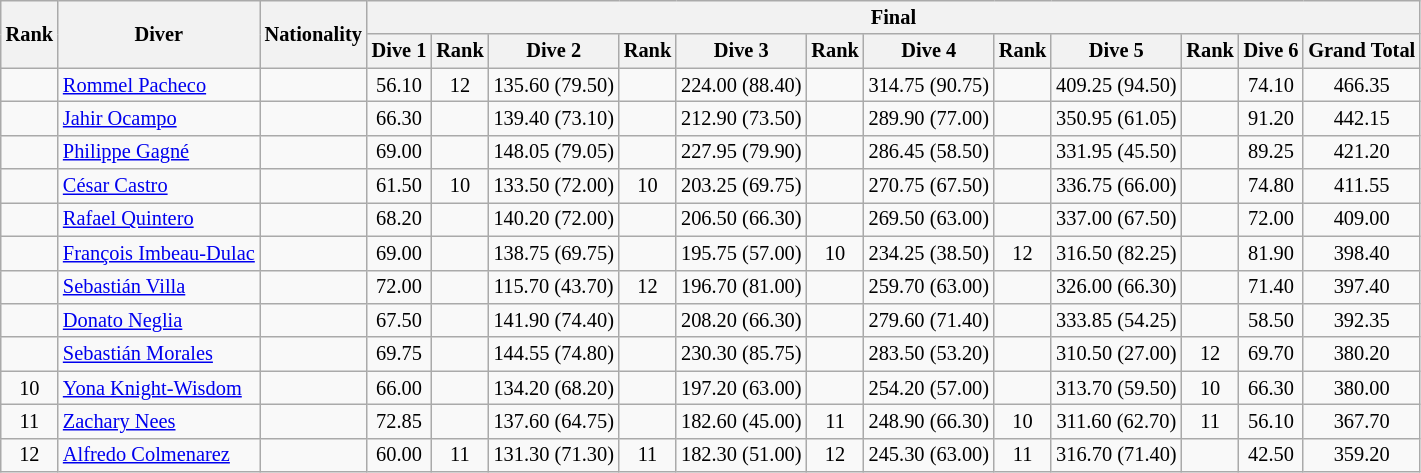<table class="wikitable sortable" style="font-size:85%">
<tr>
<th rowspan="2">Rank</th>
<th rowspan="2">Diver</th>
<th rowspan="2">Nationality</th>
<th colspan="12">Final</th>
</tr>
<tr>
<th>Dive 1</th>
<th>Rank</th>
<th>Dive 2</th>
<th>Rank</th>
<th>Dive 3</th>
<th>Rank</th>
<th>Dive 4</th>
<th>Rank</th>
<th>Dive 5</th>
<th>Rank</th>
<th>Dive 6</th>
<th>Grand Total</th>
</tr>
<tr>
<td align=center></td>
<td><a href='#'>Rommel Pacheco</a></td>
<td></td>
<td align=center>56.10</td>
<td align=center>12</td>
<td align=center>135.60 (79.50)</td>
<td align=center></td>
<td align=center>224.00 (88.40)</td>
<td align=center></td>
<td align=center>314.75 (90.75)</td>
<td align=center></td>
<td align=center>409.25 (94.50)</td>
<td align=center></td>
<td align=center>74.10</td>
<td align=center>466.35</td>
</tr>
<tr>
<td align=center></td>
<td><a href='#'>Jahir Ocampo</a></td>
<td></td>
<td align=center>66.30</td>
<td align=center></td>
<td align=center>139.40 (73.10)</td>
<td align=center></td>
<td align=center>212.90 (73.50)</td>
<td align=center></td>
<td align=center>289.90 (77.00)</td>
<td align=center></td>
<td align=center>350.95 (61.05)</td>
<td align=center></td>
<td align=center>91.20</td>
<td align=center>442.15</td>
</tr>
<tr>
<td align=center></td>
<td><a href='#'>Philippe Gagné</a></td>
<td></td>
<td align=center>69.00</td>
<td align=center></td>
<td align=center>148.05 (79.05)</td>
<td align=center></td>
<td align=center>227.95 (79.90)</td>
<td align=center></td>
<td align=center>286.45 (58.50)</td>
<td align=center></td>
<td align=center>331.95 (45.50)</td>
<td align=center></td>
<td align=center>89.25</td>
<td align=center>421.20</td>
</tr>
<tr>
<td align=center></td>
<td><a href='#'>César Castro</a></td>
<td></td>
<td align=center>61.50</td>
<td align=center>10</td>
<td align=center>133.50 (72.00)</td>
<td align=center>10</td>
<td align=center>203.25 (69.75)</td>
<td align=center></td>
<td align=center>270.75 (67.50)</td>
<td align=center></td>
<td align=center>336.75 (66.00)</td>
<td align=center></td>
<td align=center>74.80</td>
<td align=center>411.55</td>
</tr>
<tr>
<td align=center></td>
<td><a href='#'>Rafael Quintero</a></td>
<td></td>
<td align=center>68.20</td>
<td align=center></td>
<td align=center>140.20 (72.00)</td>
<td align=center></td>
<td align=center>206.50 (66.30)</td>
<td align=center></td>
<td align=center>269.50 (63.00)</td>
<td align=center></td>
<td align=center>337.00 (67.50)</td>
<td align=center></td>
<td align=center>72.00</td>
<td align=center>409.00</td>
</tr>
<tr>
<td align=center></td>
<td><a href='#'>François Imbeau-Dulac</a></td>
<td></td>
<td align=center>69.00</td>
<td align=center></td>
<td align=center>138.75 (69.75)</td>
<td align=center></td>
<td align=center>195.75 (57.00)</td>
<td align=center>10</td>
<td align=center>234.25 (38.50)</td>
<td align=center>12</td>
<td align=center>316.50 (82.25)</td>
<td align=center></td>
<td align=center>81.90</td>
<td align=center>398.40</td>
</tr>
<tr>
<td align=center></td>
<td><a href='#'>Sebastián Villa</a></td>
<td></td>
<td align=center>72.00</td>
<td align=center></td>
<td align=center>115.70 (43.70)</td>
<td align=center>12</td>
<td align=center>196.70 (81.00)</td>
<td align=center></td>
<td align=center>259.70 (63.00)</td>
<td align=center></td>
<td align=center>326.00 (66.30)</td>
<td align=center></td>
<td align=center>71.40</td>
<td align=center>397.40</td>
</tr>
<tr>
<td align=center></td>
<td><a href='#'>Donato Neglia</a></td>
<td></td>
<td align=center>67.50</td>
<td align=center></td>
<td align=center>141.90 (74.40)</td>
<td align=center></td>
<td align=center>208.20 (66.30)</td>
<td align=center></td>
<td align=center>279.60 (71.40)</td>
<td align=center></td>
<td align=center>333.85 (54.25)</td>
<td align=center></td>
<td align=center>58.50</td>
<td align=center>392.35</td>
</tr>
<tr>
<td align=center></td>
<td><a href='#'>Sebastián Morales</a></td>
<td></td>
<td align=center>69.75</td>
<td align=center></td>
<td align=center>144.55 (74.80)</td>
<td align=center></td>
<td align=center>230.30 (85.75)</td>
<td align=center></td>
<td align=center>283.50 (53.20)</td>
<td align=center></td>
<td align=center>310.50 (27.00)</td>
<td align=center>12</td>
<td align=center>69.70</td>
<td align=center>380.20</td>
</tr>
<tr>
<td align=center>10</td>
<td><a href='#'>Yona Knight-Wisdom</a></td>
<td></td>
<td align=center>66.00</td>
<td align=center></td>
<td align=center>134.20 (68.20)</td>
<td align=center></td>
<td align=center>197.20 (63.00)</td>
<td align=center></td>
<td align=center>254.20 (57.00)</td>
<td align=center></td>
<td align=center>313.70 (59.50)</td>
<td align=center>10</td>
<td align=center>66.30</td>
<td align=center>380.00</td>
</tr>
<tr>
<td align=center>11</td>
<td><a href='#'>Zachary Nees</a></td>
<td></td>
<td align=center>72.85</td>
<td align=center></td>
<td align=center>137.60 (64.75)</td>
<td align=center></td>
<td align=center>182.60 (45.00)</td>
<td align=center>11</td>
<td align=center>248.90 (66.30)</td>
<td align=center>10</td>
<td align=center>311.60 (62.70)</td>
<td align=center>11</td>
<td align=center>56.10</td>
<td align=center>367.70</td>
</tr>
<tr>
<td align=center>12</td>
<td><a href='#'>Alfredo Colmenarez</a></td>
<td></td>
<td align=center>60.00</td>
<td align=center>11</td>
<td align=center>131.30 (71.30)</td>
<td align=center>11</td>
<td align=center>182.30 (51.00)</td>
<td align=center>12</td>
<td align=center>245.30 (63.00)</td>
<td align=center>11</td>
<td align=center>316.70 (71.40)</td>
<td align=center></td>
<td align=center>42.50</td>
<td align=center>359.20</td>
</tr>
</table>
